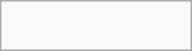<table class="infobox bordered" style="width:10em; text-align: left; font-size: 80%;">
<tr>
<td colspan=2 style="text-align:center;"><br>
































<br>




</td>
</tr>
</table>
